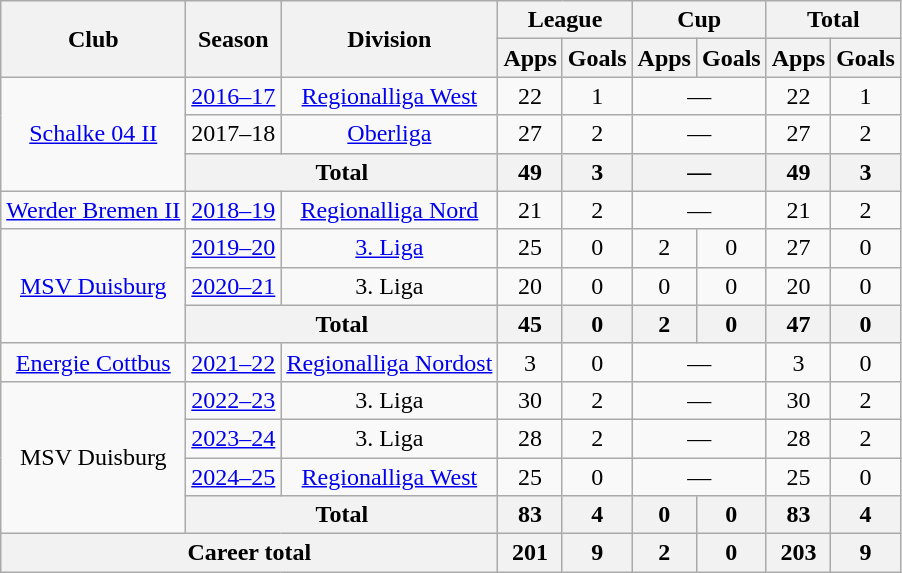<table class="wikitable" style="text-align:center">
<tr>
<th rowspan="2">Club</th>
<th rowspan="2">Season</th>
<th rowspan="2">Division</th>
<th colspan="2">League</th>
<th colspan="2">Cup</th>
<th colspan="2">Total</th>
</tr>
<tr>
<th>Apps</th>
<th>Goals</th>
<th>Apps</th>
<th>Goals</th>
<th>Apps</th>
<th>Goals</th>
</tr>
<tr>
<td rowspan="3"><a href='#'>Schalke 04 II</a></td>
<td><a href='#'>2016–17</a></td>
<td><a href='#'>Regionalliga West</a></td>
<td>22</td>
<td>1</td>
<td colspan="2">—</td>
<td>22</td>
<td>1</td>
</tr>
<tr>
<td>2017–18</td>
<td><a href='#'>Oberliga</a></td>
<td>27</td>
<td>2</td>
<td colspan="2">—</td>
<td>27</td>
<td>2</td>
</tr>
<tr>
<th colspan="2">Total</th>
<th>49</th>
<th>3</th>
<th colspan="2">—</th>
<th>49</th>
<th>3</th>
</tr>
<tr>
<td><a href='#'>Werder Bremen II</a></td>
<td><a href='#'>2018–19</a></td>
<td><a href='#'>Regionalliga Nord</a></td>
<td>21</td>
<td>2</td>
<td colspan="2">—</td>
<td>21</td>
<td>2</td>
</tr>
<tr>
<td rowspan="3"><a href='#'>MSV Duisburg</a></td>
<td><a href='#'>2019–20</a></td>
<td><a href='#'>3. Liga</a></td>
<td>25</td>
<td>0</td>
<td>2</td>
<td>0</td>
<td>27</td>
<td>0</td>
</tr>
<tr>
<td><a href='#'>2020–21</a></td>
<td>3. Liga</td>
<td>20</td>
<td>0</td>
<td>0</td>
<td>0</td>
<td>20</td>
<td>0</td>
</tr>
<tr>
<th colspan="2">Total</th>
<th>45</th>
<th>0</th>
<th>2</th>
<th>0</th>
<th>47</th>
<th>0</th>
</tr>
<tr>
<td><a href='#'>Energie Cottbus</a></td>
<td><a href='#'>2021–22</a></td>
<td><a href='#'>Regionalliga Nordost</a></td>
<td>3</td>
<td>0</td>
<td colspan="2">—</td>
<td>3</td>
<td>0</td>
</tr>
<tr>
<td rowspan=4>MSV Duisburg</td>
<td><a href='#'>2022–23</a></td>
<td>3. Liga</td>
<td>30</td>
<td>2</td>
<td colspan="2">—</td>
<td>30</td>
<td>2</td>
</tr>
<tr>
<td><a href='#'>2023–24</a></td>
<td>3. Liga</td>
<td>28</td>
<td>2</td>
<td colspan="2">—</td>
<td>28</td>
<td>2</td>
</tr>
<tr>
<td><a href='#'>2024–25</a></td>
<td><a href='#'>Regionalliga West</a></td>
<td>25</td>
<td>0</td>
<td colspan="2">—</td>
<td>25</td>
<td>0</td>
</tr>
<tr>
<th colspan="2">Total</th>
<th>83</th>
<th>4</th>
<th>0</th>
<th>0</th>
<th>83</th>
<th>4</th>
</tr>
<tr>
<th colspan="3">Career total</th>
<th>201</th>
<th>9</th>
<th>2</th>
<th>0</th>
<th>203</th>
<th>9</th>
</tr>
</table>
